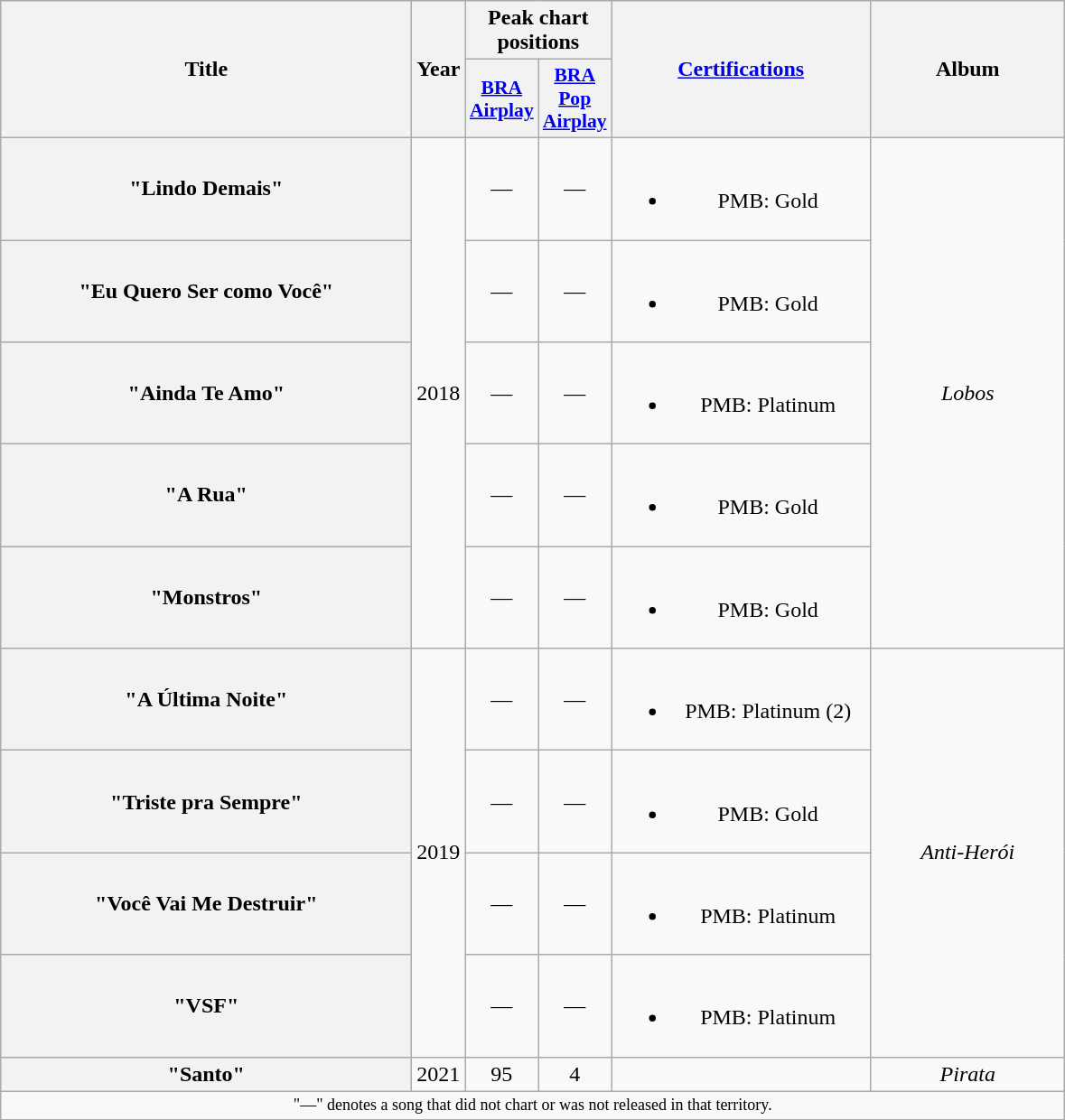<table class="wikitable plainrowheaders" style="text-align:center;">
<tr>
<th scope="col" rowspan="2" style="width:18.5em;">Title</th>
<th scope="col" rowspan="2">Year</th>
<th scope="col" colspan="2">Peak chart positions</th>
<th scope="col" rowspan="2" style="width:11.5em;"><a href='#'>Certifications</a></th>
<th scope="col" rowspan="2" style="width:8.5em;">Album</th>
</tr>
<tr>
<th scope="col" style="width:2.5em;font-size:90%;"><a href='#'>BRA<br>Airplay</a><br></th>
<th scope="col" style="width:2.5em;font-size:90%;"><a href='#'>BRA<br>Pop<br>Airplay</a><br></th>
</tr>
<tr>
<th scope="row">"Lindo Demais"</th>
<td rowspan="5">2018</td>
<td>—</td>
<td>—</td>
<td><br><ul><li>PMB: Gold</li></ul></td>
<td rowspan="5"><em>Lobos</em></td>
</tr>
<tr>
<th scope="row">"Eu Quero Ser como Você"</th>
<td>—</td>
<td>—</td>
<td><br><ul><li>PMB: Gold</li></ul></td>
</tr>
<tr>
<th scope="row">"Ainda Te Amo"</th>
<td>—</td>
<td>—</td>
<td><br><ul><li>PMB: Platinum</li></ul></td>
</tr>
<tr>
<th scope="row">"A Rua"</th>
<td>—</td>
<td>—</td>
<td><br><ul><li>PMB: Gold</li></ul></td>
</tr>
<tr>
<th scope="row">"Monstros"</th>
<td>—</td>
<td>—</td>
<td><br><ul><li>PMB: Gold</li></ul></td>
</tr>
<tr>
<th scope="row">"A Última Noite"</th>
<td rowspan="4">2019</td>
<td>—</td>
<td>—</td>
<td><br><ul><li>PMB: Platinum (2)</li></ul></td>
<td rowspan="4"><em>Anti-Herói</em></td>
</tr>
<tr>
<th scope="row">"Triste pra Sempre"</th>
<td>—</td>
<td>—</td>
<td><br><ul><li>PMB: Gold</li></ul></td>
</tr>
<tr>
<th scope="row">"Você Vai Me Destruir"</th>
<td>—</td>
<td>—</td>
<td><br><ul><li>PMB: Platinum</li></ul></td>
</tr>
<tr>
<th scope="row">"VSF"</th>
<td>—</td>
<td>—</td>
<td><br><ul><li>PMB: Platinum</li></ul></td>
</tr>
<tr>
<th scope="row">"Santo"</th>
<td>2021</td>
<td>95</td>
<td>4</td>
<td></td>
<td><em>Pirata</em></td>
</tr>
<tr>
<td colspan="6" style="text-align:center; font-size:9pt;" ! scope="row">"—" denotes a song that did not chart or was not released in that territory.</td>
</tr>
</table>
